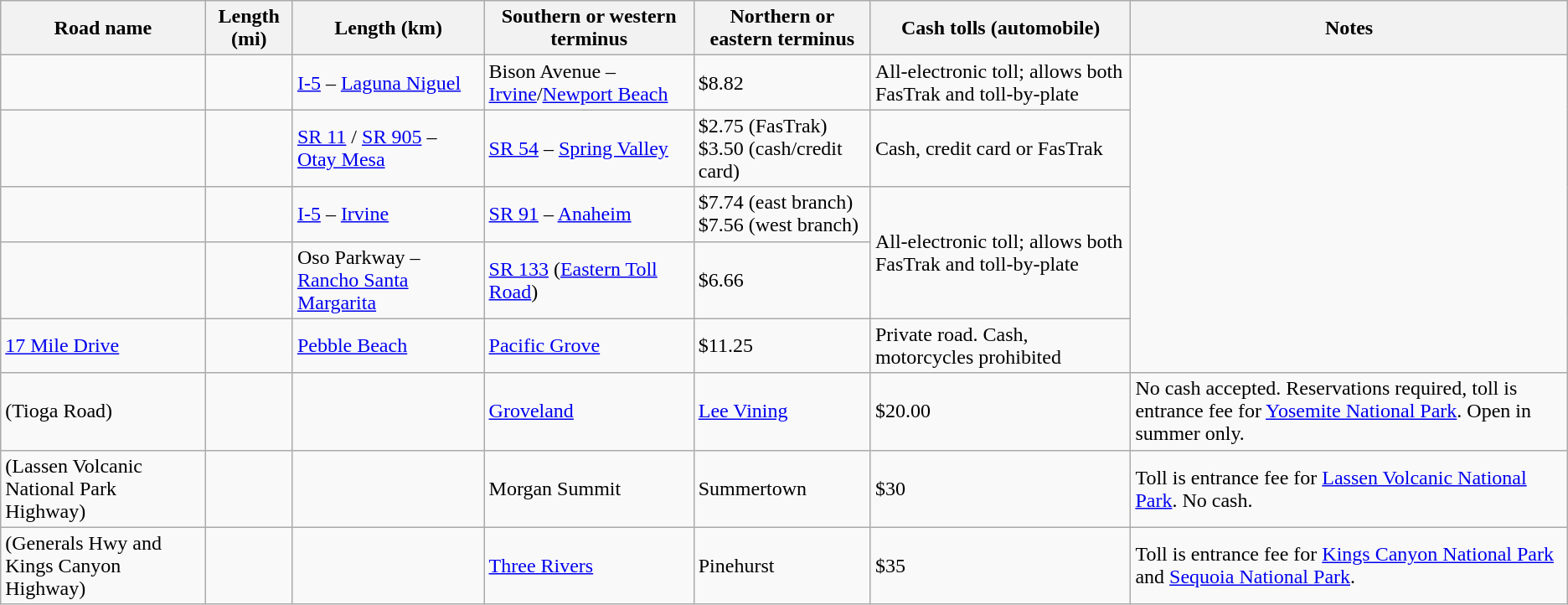<table class=wikitable>
<tr>
<th scope=col>Road name</th>
<th scope=col>Length (mi)</th>
<th scope=col>Length (km)</th>
<th scope=col>Southern or western terminus</th>
<th scope=col>Northern or eastern terminus</th>
<th scope=col>Cash tolls (automobile)</th>
<th scope=col>Notes</th>
</tr>
<tr>
<td></td>
<td></td>
<td><a href='#'>I-5</a> – <a href='#'>Laguna Niguel</a></td>
<td>Bison Avenue – <a href='#'>Irvine</a>/<a href='#'>Newport Beach</a></td>
<td>$8.82</td>
<td>All-electronic toll; allows both FasTrak and toll-by-plate</td>
</tr>
<tr>
<td></td>
<td></td>
<td><a href='#'>SR 11</a> / <a href='#'>SR 905</a> – <a href='#'>Otay Mesa</a></td>
<td><a href='#'>SR 54</a> – <a href='#'>Spring Valley</a></td>
<td>$2.75 (FasTrak)<br>$3.50 (cash/credit card)</td>
<td>Cash, credit card or FasTrak</td>
</tr>
<tr>
<td></td>
<td></td>
<td><a href='#'>I-5</a> – <a href='#'>Irvine</a></td>
<td><a href='#'>SR 91</a> – <a href='#'>Anaheim</a></td>
<td>$7.74 (east branch)<br>$7.56 (west branch)</td>
<td rowspan="2">All-electronic toll; allows both FasTrak and toll-by-plate</td>
</tr>
<tr>
<td></td>
<td></td>
<td>Oso Parkway – <a href='#'>Rancho Santa Margarita</a></td>
<td><a href='#'>SR 133</a> (<a href='#'>Eastern Toll Road</a>)</td>
<td>$6.66</td>
</tr>
<tr>
<td><a href='#'>17 Mile Drive</a></td>
<td></td>
<td><a href='#'>Pebble Beach</a></td>
<td><a href='#'>Pacific Grove</a></td>
<td>$11.25</td>
<td>Private road. Cash, motorcycles prohibited</td>
</tr>
<tr>
<td> (Tioga Road)</td>
<td></td>
<td></td>
<td><a href='#'>Groveland</a></td>
<td><a href='#'>Lee Vining</a></td>
<td>$20.00</td>
<td>No cash accepted. Reservations required, toll is entrance fee for <a href='#'>Yosemite National Park</a>. Open in summer only.</td>
</tr>
<tr>
<td> (Lassen Volcanic National Park Highway)</td>
<td></td>
<td></td>
<td>Morgan Summit</td>
<td>Summertown</td>
<td>$30</td>
<td>Toll is entrance fee for <a href='#'>Lassen Volcanic National Park</a>. No cash.</td>
</tr>
<tr>
<td> (Generals Hwy and Kings Canyon Highway)</td>
<td></td>
<td></td>
<td><a href='#'>Three Rivers</a></td>
<td>Pinehurst</td>
<td>$35</td>
<td>Toll is entrance fee for <a href='#'>Kings Canyon National Park</a> and <a href='#'>Sequoia National Park</a>.</td>
</tr>
</table>
